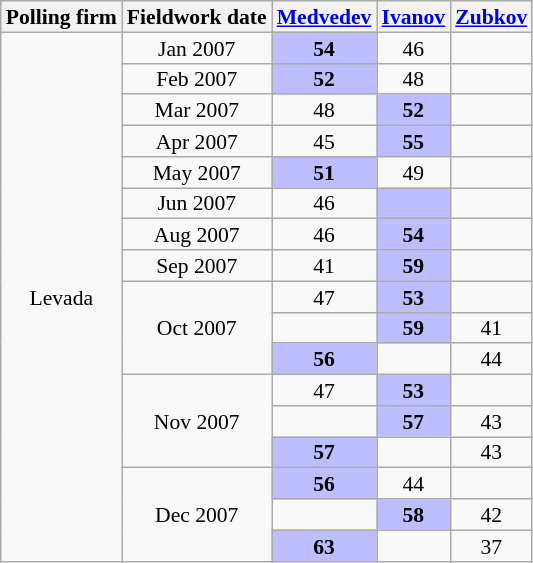<table class="wikitable" style="text-align:center; font-size:90%; line-height:14px">
<tr>
<th>Polling firm</th>
<th>Fieldwork date</th>
<th><a href='#'>Medvedev</a></th>
<th><a href='#'>Ivanov</a></th>
<th><a href='#'>Zubkov</a></th>
</tr>
<tr>
<td rowspan="17">Levada</td>
<td>Jan 2007</td>
<th style="background:#BDBDFF">54</th>
<td>46</td>
<td></td>
</tr>
<tr>
<td>Feb 2007</td>
<th style="background:#BDBDFF">52</th>
<td>48</td>
<td></td>
</tr>
<tr>
<td>Mar 2007</td>
<td>48</td>
<th style="background:#BDBDFF">52</th>
<td></td>
</tr>
<tr>
<td>Apr 2007</td>
<td>45</td>
<th style="background:#BDBDFF">55</th>
<td></td>
</tr>
<tr>
<td>May 2007</td>
<th style="background:#BDBDFF">51</th>
<td>49</td>
<td></td>
</tr>
<tr>
<td>Jun 2007</td>
<td>46</td>
<th style="background:#BDBDFF"></th>
<td></td>
</tr>
<tr>
<td>Aug 2007</td>
<td>46</td>
<th style="background:#BDBDFF">54</th>
<td></td>
</tr>
<tr>
<td>Sep 2007</td>
<td>41</td>
<th style="background:#BDBDFF">59</th>
<td></td>
</tr>
<tr>
<td rowspan="3">Oct 2007</td>
<td>47</td>
<th style="background:#BDBDFF">53</th>
<td></td>
</tr>
<tr>
<td></td>
<th style="background:#BDBDFF">59</th>
<td>41</td>
</tr>
<tr>
<th style="background:#BDBDFF">56</th>
<td></td>
<td>44</td>
</tr>
<tr>
<td rowspan="3">Nov 2007</td>
<td>47</td>
<th style="background:#BDBDFF">53</th>
<td></td>
</tr>
<tr>
<td></td>
<th style="background:#BDBDFF">57</th>
<td>43</td>
</tr>
<tr>
<th style="background:#BDBDFF">57</th>
<td></td>
<td>43</td>
</tr>
<tr>
<td rowspan="3">Dec 2007</td>
<th style="background:#BDBDFF">56</th>
<td>44</td>
<td></td>
</tr>
<tr>
<td></td>
<th style="background:#BDBDFF">58</th>
<td>42</td>
</tr>
<tr>
<th style="background:#BDBDFF">63</th>
<td></td>
<td>37</td>
</tr>
</table>
